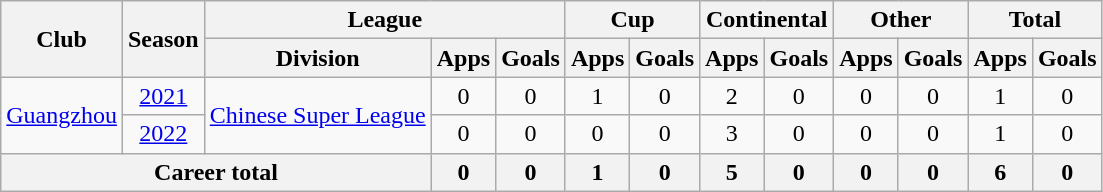<table class="wikitable" style="text-align: center;">
<tr>
<th rowspan=2>Club</th>
<th rowspan=2>Season</th>
<th colspan=3>League</th>
<th colspan=2>Cup</th>
<th colspan=2>Continental</th>
<th colspan=2>Other</th>
<th colspan=2>Total</th>
</tr>
<tr>
<th>Division</th>
<th>Apps</th>
<th>Goals</th>
<th>Apps</th>
<th>Goals</th>
<th>Apps</th>
<th>Goals</th>
<th>Apps</th>
<th>Goals</th>
<th>Apps</th>
<th>Goals</th>
</tr>
<tr>
<td rowspan=2><a href='#'>Guangzhou</a></td>
<td><a href='#'>2021</a></td>
<td rowspan=2><a href='#'>Chinese Super League</a></td>
<td>0</td>
<td>0</td>
<td>1</td>
<td>0</td>
<td>2</td>
<td>0</td>
<td>0</td>
<td>0</td>
<td>1</td>
<td>0</td>
</tr>
<tr>
<td><a href='#'>2022</a></td>
<td>0</td>
<td>0</td>
<td>0</td>
<td>0</td>
<td>3</td>
<td>0</td>
<td>0</td>
<td>0</td>
<td>1</td>
<td>0</td>
</tr>
<tr>
<th colspan=3>Career total</th>
<th>0</th>
<th>0</th>
<th>1</th>
<th>0</th>
<th>5</th>
<th>0</th>
<th>0</th>
<th>0</th>
<th>6</th>
<th>0</th>
</tr>
</table>
